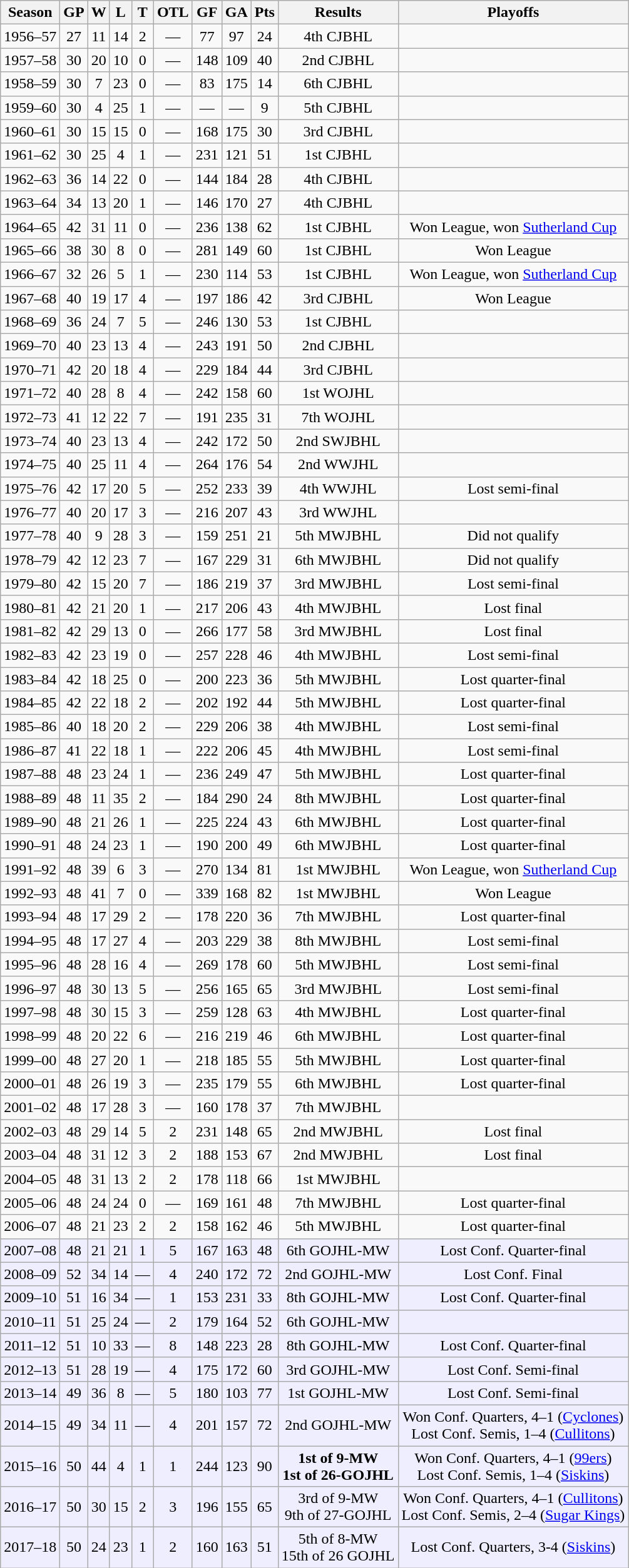<table class="wikitable" style="text-align:center">
<tr>
<th>Season</th>
<th>GP</th>
<th>W</th>
<th>L</th>
<th>T</th>
<th>OTL</th>
<th>GF</th>
<th>GA</th>
<th>Pts</th>
<th>Results</th>
<th>Playoffs</th>
</tr>
<tr>
<td>1956–57</td>
<td>27</td>
<td>11</td>
<td>14</td>
<td>2</td>
<td>—</td>
<td>77</td>
<td>97</td>
<td>24</td>
<td>4th CJBHL</td>
<td></td>
</tr>
<tr>
<td>1957–58</td>
<td>30</td>
<td>20</td>
<td>10</td>
<td>0</td>
<td>—</td>
<td>148</td>
<td>109</td>
<td>40</td>
<td>2nd CJBHL</td>
<td></td>
</tr>
<tr>
<td>1958–59</td>
<td>30</td>
<td>7</td>
<td>23</td>
<td>0</td>
<td>—</td>
<td>83</td>
<td>175</td>
<td>14</td>
<td>6th CJBHL</td>
<td></td>
</tr>
<tr>
<td>1959–60</td>
<td>30</td>
<td>4</td>
<td>25</td>
<td>1</td>
<td>—</td>
<td>—</td>
<td>—</td>
<td>9</td>
<td>5th CJBHL</td>
<td></td>
</tr>
<tr>
<td>1960–61</td>
<td>30</td>
<td>15</td>
<td>15</td>
<td>0</td>
<td>—</td>
<td>168</td>
<td>175</td>
<td>30</td>
<td>3rd CJBHL</td>
<td></td>
</tr>
<tr>
<td>1961–62</td>
<td>30</td>
<td>25</td>
<td>4</td>
<td>1</td>
<td>—</td>
<td>231</td>
<td>121</td>
<td>51</td>
<td>1st CJBHL</td>
<td></td>
</tr>
<tr>
<td>1962–63</td>
<td>36</td>
<td>14</td>
<td>22</td>
<td>0</td>
<td>—</td>
<td>144</td>
<td>184</td>
<td>28</td>
<td>4th CJBHL</td>
<td></td>
</tr>
<tr>
<td>1963–64</td>
<td>34</td>
<td>13</td>
<td>20</td>
<td>1</td>
<td>—</td>
<td>146</td>
<td>170</td>
<td>27</td>
<td>4th CJBHL</td>
<td></td>
</tr>
<tr>
<td>1964–65</td>
<td>42</td>
<td>31</td>
<td>11</td>
<td>0</td>
<td>—</td>
<td>236</td>
<td>138</td>
<td>62</td>
<td>1st CJBHL</td>
<td>Won League, won <a href='#'>Sutherland Cup</a></td>
</tr>
<tr>
<td>1965–66</td>
<td>38</td>
<td>30</td>
<td>8</td>
<td>0</td>
<td>—</td>
<td>281</td>
<td>149</td>
<td>60</td>
<td>1st CJBHL</td>
<td>Won League</td>
</tr>
<tr>
<td>1966–67</td>
<td>32</td>
<td>26</td>
<td>5</td>
<td>1</td>
<td>—</td>
<td>230</td>
<td>114</td>
<td>53</td>
<td>1st CJBHL</td>
<td>Won League, won <a href='#'>Sutherland Cup</a></td>
</tr>
<tr>
<td>1967–68</td>
<td>40</td>
<td>19</td>
<td>17</td>
<td>4</td>
<td>—</td>
<td>197</td>
<td>186</td>
<td>42</td>
<td>3rd CJBHL</td>
<td>Won League</td>
</tr>
<tr>
<td>1968–69</td>
<td>36</td>
<td>24</td>
<td>7</td>
<td>5</td>
<td>—</td>
<td>246</td>
<td>130</td>
<td>53</td>
<td>1st CJBHL</td>
<td></td>
</tr>
<tr>
<td>1969–70</td>
<td>40</td>
<td>23</td>
<td>13</td>
<td>4</td>
<td>—</td>
<td>243</td>
<td>191</td>
<td>50</td>
<td>2nd CJBHL</td>
<td></td>
</tr>
<tr>
<td>1970–71</td>
<td>42</td>
<td>20</td>
<td>18</td>
<td>4</td>
<td>—</td>
<td>229</td>
<td>184</td>
<td>44</td>
<td>3rd CJBHL</td>
<td></td>
</tr>
<tr>
<td>1971–72</td>
<td>40</td>
<td>28</td>
<td>8</td>
<td>4</td>
<td>—</td>
<td>242</td>
<td>158</td>
<td>60</td>
<td>1st WOJHL</td>
<td></td>
</tr>
<tr>
<td>1972–73</td>
<td>41</td>
<td>12</td>
<td>22</td>
<td>7</td>
<td>—</td>
<td>191</td>
<td>235</td>
<td>31</td>
<td>7th WOJHL</td>
<td></td>
</tr>
<tr>
<td>1973–74</td>
<td>40</td>
<td>23</td>
<td>13</td>
<td>4</td>
<td>—</td>
<td>242</td>
<td>172</td>
<td>50</td>
<td>2nd SWJBHL</td>
<td></td>
</tr>
<tr>
<td>1974–75</td>
<td>40</td>
<td>25</td>
<td>11</td>
<td>4</td>
<td>—</td>
<td>264</td>
<td>176</td>
<td>54</td>
<td>2nd WWJHL</td>
<td></td>
</tr>
<tr>
<td>1975–76</td>
<td>42</td>
<td>17</td>
<td>20</td>
<td>5</td>
<td>—</td>
<td>252</td>
<td>233</td>
<td>39</td>
<td>4th WWJHL</td>
<td>Lost semi-final</td>
</tr>
<tr>
<td>1976–77</td>
<td>40</td>
<td>20</td>
<td>17</td>
<td>3</td>
<td>—</td>
<td>216</td>
<td>207</td>
<td>43</td>
<td>3rd WWJHL</td>
<td></td>
</tr>
<tr>
<td>1977–78</td>
<td>40</td>
<td>9</td>
<td>28</td>
<td>3</td>
<td>—</td>
<td>159</td>
<td>251</td>
<td>21</td>
<td>5th MWJBHL</td>
<td>Did not qualify</td>
</tr>
<tr>
<td>1978–79</td>
<td>42</td>
<td>12</td>
<td>23</td>
<td>7</td>
<td>—</td>
<td>167</td>
<td>229</td>
<td>31</td>
<td>6th MWJBHL</td>
<td>Did not qualify</td>
</tr>
<tr>
<td>1979–80</td>
<td>42</td>
<td>15</td>
<td>20</td>
<td>7</td>
<td>—</td>
<td>186</td>
<td>219</td>
<td>37</td>
<td>3rd MWJBHL</td>
<td>Lost semi-final</td>
</tr>
<tr>
<td>1980–81</td>
<td>42</td>
<td>21</td>
<td>20</td>
<td>1</td>
<td>—</td>
<td>217</td>
<td>206</td>
<td>43</td>
<td>4th MWJBHL</td>
<td>Lost final</td>
</tr>
<tr>
<td>1981–82</td>
<td>42</td>
<td>29</td>
<td>13</td>
<td>0</td>
<td>—</td>
<td>266</td>
<td>177</td>
<td>58</td>
<td>3rd MWJBHL</td>
<td>Lost final</td>
</tr>
<tr>
<td>1982–83</td>
<td>42</td>
<td>23</td>
<td>19</td>
<td>0</td>
<td>—</td>
<td>257</td>
<td>228</td>
<td>46</td>
<td>4th MWJBHL</td>
<td>Lost semi-final</td>
</tr>
<tr>
<td>1983–84</td>
<td>42</td>
<td>18</td>
<td>25</td>
<td>0</td>
<td>—</td>
<td>200</td>
<td>223</td>
<td>36</td>
<td>5th MWJBHL</td>
<td>Lost quarter-final</td>
</tr>
<tr>
<td>1984–85</td>
<td>42</td>
<td>22</td>
<td>18</td>
<td>2</td>
<td>—</td>
<td>202</td>
<td>192</td>
<td>44</td>
<td>5th MWJBHL</td>
<td>Lost quarter-final</td>
</tr>
<tr>
<td>1985–86</td>
<td>40</td>
<td>18</td>
<td>20</td>
<td>2</td>
<td>—</td>
<td>229</td>
<td>206</td>
<td>38</td>
<td>4th MWJBHL</td>
<td>Lost semi-final</td>
</tr>
<tr>
<td>1986–87</td>
<td>41</td>
<td>22</td>
<td>18</td>
<td>1</td>
<td>—</td>
<td>222</td>
<td>206</td>
<td>45</td>
<td>4th MWJBHL</td>
<td>Lost semi-final</td>
</tr>
<tr>
<td>1987–88</td>
<td>48</td>
<td>23</td>
<td>24</td>
<td>1</td>
<td>—</td>
<td>236</td>
<td>249</td>
<td>47</td>
<td>5th MWJBHL</td>
<td>Lost quarter-final</td>
</tr>
<tr>
<td>1988–89</td>
<td>48</td>
<td>11</td>
<td>35</td>
<td>2</td>
<td>—</td>
<td>184</td>
<td>290</td>
<td>24</td>
<td>8th MWJBHL</td>
<td>Lost quarter-final</td>
</tr>
<tr>
<td>1989–90</td>
<td>48</td>
<td>21</td>
<td>26</td>
<td>1</td>
<td>—</td>
<td>225</td>
<td>224</td>
<td>43</td>
<td>6th MWJBHL</td>
<td>Lost quarter-final</td>
</tr>
<tr>
<td>1990–91</td>
<td>48</td>
<td>24</td>
<td>23</td>
<td>1</td>
<td>—</td>
<td>190</td>
<td>200</td>
<td>49</td>
<td>6th MWJBHL</td>
<td>Lost quarter-final</td>
</tr>
<tr>
<td>1991–92</td>
<td>48</td>
<td>39</td>
<td>6</td>
<td>3</td>
<td>—</td>
<td>270</td>
<td>134</td>
<td>81</td>
<td>1st MWJBHL</td>
<td>Won League, won <a href='#'>Sutherland Cup</a></td>
</tr>
<tr>
<td>1992–93</td>
<td>48</td>
<td>41</td>
<td>7</td>
<td>0</td>
<td>—</td>
<td>339</td>
<td>168</td>
<td>82</td>
<td>1st MWJBHL</td>
<td>Won League</td>
</tr>
<tr>
<td>1993–94</td>
<td>48</td>
<td>17</td>
<td>29</td>
<td>2</td>
<td>—</td>
<td>178</td>
<td>220</td>
<td>36</td>
<td>7th MWJBHL</td>
<td>Lost quarter-final</td>
</tr>
<tr>
<td>1994–95</td>
<td>48</td>
<td>17</td>
<td>27</td>
<td>4</td>
<td>—</td>
<td>203</td>
<td>229</td>
<td>38</td>
<td>8th MWJBHL</td>
<td>Lost semi-final</td>
</tr>
<tr>
<td>1995–96</td>
<td>48</td>
<td>28</td>
<td>16</td>
<td>4</td>
<td>—</td>
<td>269</td>
<td>178</td>
<td>60</td>
<td>5th MWJBHL</td>
<td>Lost semi-final</td>
</tr>
<tr>
<td>1996–97</td>
<td>48</td>
<td>30</td>
<td>13</td>
<td>5</td>
<td>—</td>
<td>256</td>
<td>165</td>
<td>65</td>
<td>3rd MWJBHL</td>
<td>Lost semi-final</td>
</tr>
<tr>
<td>1997–98</td>
<td>48</td>
<td>30</td>
<td>15</td>
<td>3</td>
<td>—</td>
<td>259</td>
<td>128</td>
<td>63</td>
<td>4th MWJBHL</td>
<td>Lost quarter-final</td>
</tr>
<tr>
<td>1998–99</td>
<td>48</td>
<td>20</td>
<td>22</td>
<td>6</td>
<td>—</td>
<td>216</td>
<td>219</td>
<td>46</td>
<td>6th MWJBHL</td>
<td>Lost quarter-final</td>
</tr>
<tr>
<td>1999–00</td>
<td>48</td>
<td>27</td>
<td>20</td>
<td>1</td>
<td>—</td>
<td>218</td>
<td>185</td>
<td>55</td>
<td>5th MWJBHL</td>
<td>Lost quarter-final</td>
</tr>
<tr>
<td>2000–01</td>
<td>48</td>
<td>26</td>
<td>19</td>
<td>3</td>
<td>—</td>
<td>235</td>
<td>179</td>
<td>55</td>
<td>6th MWJBHL</td>
<td>Lost quarter-final</td>
</tr>
<tr>
<td>2001–02</td>
<td>48</td>
<td>17</td>
<td>28</td>
<td>3</td>
<td>—</td>
<td>160</td>
<td>178</td>
<td>37</td>
<td>7th MWJBHL</td>
<td></td>
</tr>
<tr>
<td>2002–03</td>
<td>48</td>
<td>29</td>
<td>14</td>
<td>5</td>
<td>2</td>
<td>231</td>
<td>148</td>
<td>65</td>
<td>2nd MWJBHL</td>
<td>Lost final</td>
</tr>
<tr>
<td>2003–04</td>
<td>48</td>
<td>31</td>
<td>12</td>
<td>3</td>
<td>2</td>
<td>188</td>
<td>153</td>
<td>67</td>
<td>2nd MWJBHL</td>
<td>Lost final</td>
</tr>
<tr>
<td>2004–05</td>
<td>48</td>
<td>31</td>
<td>13</td>
<td>2</td>
<td>2</td>
<td>178</td>
<td>118</td>
<td>66</td>
<td>1st MWJBHL</td>
<td></td>
</tr>
<tr>
<td>2005–06</td>
<td>48</td>
<td>24</td>
<td>24</td>
<td>0</td>
<td>—</td>
<td>169</td>
<td>161</td>
<td>48</td>
<td>7th MWJBHL</td>
<td>Lost quarter-final</td>
</tr>
<tr>
<td>2006–07</td>
<td>48</td>
<td>21</td>
<td>23</td>
<td>2</td>
<td>2</td>
<td>158</td>
<td>162</td>
<td>46</td>
<td>5th MWJBHL</td>
<td>Lost quarter-final</td>
</tr>
<tr bgcolor="#eeeeff">
<td>2007–08</td>
<td>48</td>
<td>21</td>
<td>21</td>
<td>1</td>
<td>5</td>
<td>167</td>
<td>163</td>
<td>48</td>
<td>6th GOJHL-MW</td>
<td>Lost Conf. Quarter-final</td>
</tr>
<tr bgcolor="#eeeeff">
<td>2008–09</td>
<td>52</td>
<td>34</td>
<td>14</td>
<td>—</td>
<td>4</td>
<td>240</td>
<td>172</td>
<td>72</td>
<td>2nd GOJHL-MW</td>
<td>Lost Conf. Final</td>
</tr>
<tr bgcolor="#eeeeff">
<td>2009–10</td>
<td>51</td>
<td>16</td>
<td>34</td>
<td>—</td>
<td>1</td>
<td>153</td>
<td>231</td>
<td>33</td>
<td>8th GOJHL-MW</td>
<td>Lost Conf. Quarter-final</td>
</tr>
<tr bgcolor="#eeeeff">
<td>2010–11</td>
<td>51</td>
<td>25</td>
<td>24</td>
<td>—</td>
<td>2</td>
<td>179</td>
<td>164</td>
<td>52</td>
<td>6th GOJHL-MW</td>
<td></td>
</tr>
<tr bgcolor="#eeeeff">
<td>2011–12</td>
<td>51</td>
<td>10</td>
<td>33</td>
<td>—</td>
<td>8</td>
<td>148</td>
<td>223</td>
<td>28</td>
<td>8th GOJHL-MW</td>
<td>Lost Conf. Quarter-final</td>
</tr>
<tr bgcolor="#eeeeff">
<td>2012–13</td>
<td>51</td>
<td>28</td>
<td>19</td>
<td>—</td>
<td>4</td>
<td>175</td>
<td>172</td>
<td>60</td>
<td>3rd GOJHL-MW</td>
<td>Lost Conf. Semi-final</td>
</tr>
<tr bgcolor="#eeeeff">
<td>2013–14</td>
<td>49</td>
<td>36</td>
<td>8</td>
<td>—</td>
<td>5</td>
<td>180</td>
<td>103</td>
<td>77</td>
<td>1st GOJHL-MW</td>
<td>Lost Conf. Semi-final</td>
</tr>
<tr bgcolor="#eeeeff">
<td>2014–15</td>
<td>49</td>
<td>34</td>
<td>11</td>
<td>—</td>
<td>4</td>
<td>201</td>
<td>157</td>
<td>72</td>
<td>2nd GOJHL-MW</td>
<td>Won Conf. Quarters, 4–1 (<a href='#'>Cyclones</a>)<br>Lost Conf. Semis, 1–4 (<a href='#'>Cullitons</a>)</td>
</tr>
<tr bgcolor="#eeeeff">
<td>2015–16</td>
<td>50</td>
<td>44</td>
<td>4</td>
<td>1</td>
<td>1</td>
<td>244</td>
<td>123</td>
<td>90</td>
<td><strong>1st of 9-MW<br>1st of 26-GOJHL</strong></td>
<td>Won Conf. Quarters, 4–1 (<a href='#'>99ers</a>)<br>Lost Conf. Semis, 1–4 (<a href='#'>Siskins</a>)</td>
</tr>
<tr bgcolor="#eeeeff">
<td>2016–17</td>
<td>50</td>
<td>30</td>
<td>15</td>
<td>2</td>
<td>3</td>
<td>196</td>
<td>155</td>
<td>65</td>
<td>3rd of 9-MW<br>9th of 27-GOJHL</td>
<td>Won Conf. Quarters, 4–1 (<a href='#'>Cullitons</a>)<br>Lost Conf. Semis, 2–4 (<a href='#'>Sugar Kings</a>)</td>
</tr>
<tr bgcolor="#eeeeff">
<td>2017–18</td>
<td>50</td>
<td>24</td>
<td>23</td>
<td>1</td>
<td>2</td>
<td>160</td>
<td>163</td>
<td>51</td>
<td>5th of 8-MW<br>15th of 26 GOJHL</td>
<td>Lost Conf. Quarters, 3-4 (<a href='#'>Siskins</a>)</td>
</tr>
</table>
